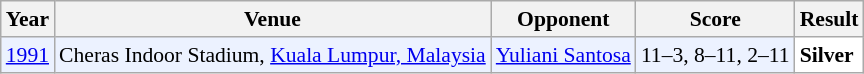<table class="sortable wikitable" style="font-size: 90%;">
<tr>
<th>Year</th>
<th>Venue</th>
<th>Opponent</th>
<th>Score</th>
<th>Result</th>
</tr>
<tr style="background:#ECF2FF">
<td align="center"><a href='#'>1991</a></td>
<td align="left">Cheras Indoor Stadium, <a href='#'>Kuala Lumpur, Malaysia</a></td>
<td align="left"> <a href='#'>Yuliani Santosa</a></td>
<td align="left">11–3, 8–11, 2–11</td>
<td style="text-align:left; background:white"> <strong>Silver</strong></td>
</tr>
</table>
